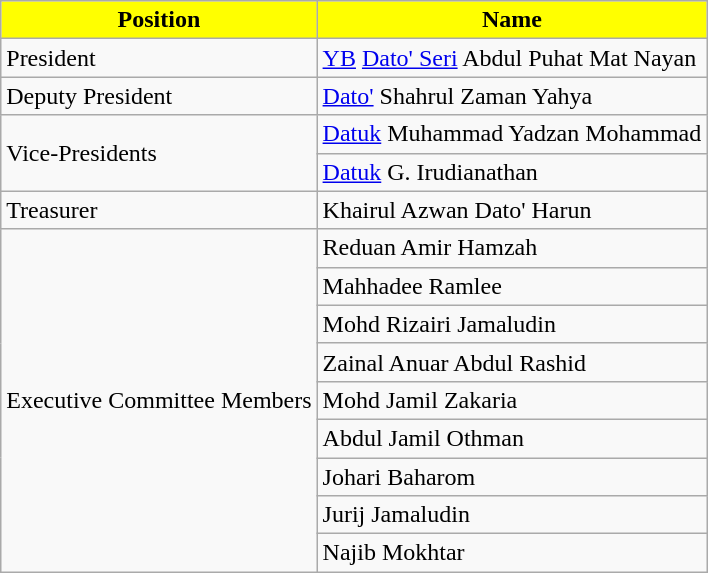<table class="wikitable">
<tr>
<th style="background:yellow; color:Black; text-align:center;">Position</th>
<th style="background:yellow; color:Black; text-align:center;">Name</th>
</tr>
<tr>
<td>President</td>
<td> <a href='#'>YB</a> <a href='#'>Dato' Seri</a> Abdul Puhat Mat Nayan</td>
</tr>
<tr>
<td>Deputy President</td>
<td> <a href='#'>Dato'</a> Shahrul Zaman Yahya</td>
</tr>
<tr>
<td rowspan=2>Vice-Presidents</td>
<td> <a href='#'>Datuk</a> Muhammad Yadzan Mohammad</td>
</tr>
<tr>
<td> <a href='#'>Datuk</a> G. Irudianathan</td>
</tr>
<tr>
<td>Treasurer</td>
<td> Khairul Azwan Dato' Harun</td>
</tr>
<tr>
<td rowspan=9>Executive Committee Members</td>
<td> Reduan Amir Hamzah</td>
</tr>
<tr>
<td> Mahhadee Ramlee</td>
</tr>
<tr>
<td> Mohd Rizairi Jamaludin</td>
</tr>
<tr>
<td> Zainal Anuar Abdul Rashid</td>
</tr>
<tr>
<td> Mohd Jamil Zakaria</td>
</tr>
<tr>
<td> Abdul Jamil Othman</td>
</tr>
<tr>
<td> Johari Baharom</td>
</tr>
<tr>
<td> Jurij Jamaludin</td>
</tr>
<tr>
<td> Najib Mokhtar</td>
</tr>
</table>
